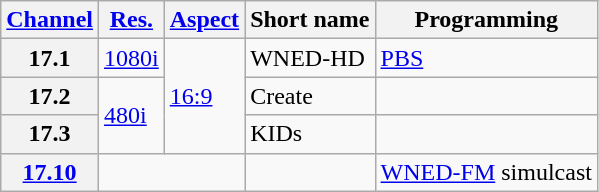<table class="wikitable">
<tr>
<th scope = "col"><a href='#'>Channel</a></th>
<th scope = "col"><a href='#'>Res.</a></th>
<th scope = "col"><a href='#'>Aspect</a></th>
<th scope = "col">Short name</th>
<th scope = "col">Programming</th>
</tr>
<tr>
<th scope = "row">17.1</th>
<td><a href='#'>1080i</a></td>
<td rowspan=3><a href='#'>16:9</a></td>
<td>WNED-HD</td>
<td><a href='#'>PBS</a></td>
</tr>
<tr>
<th scope = "row">17.2</th>
<td rowspan=2><a href='#'>480i</a></td>
<td>Create</td>
<td></td>
</tr>
<tr>
<th scope = "row">17.3</th>
<td>KIDs</td>
<td></td>
</tr>
<tr>
<th scope = "row"><a href='#'>17.10</a></th>
<td colspan=2></td>
<td></td>
<td><a href='#'>WNED-FM</a> simulcast</td>
</tr>
</table>
